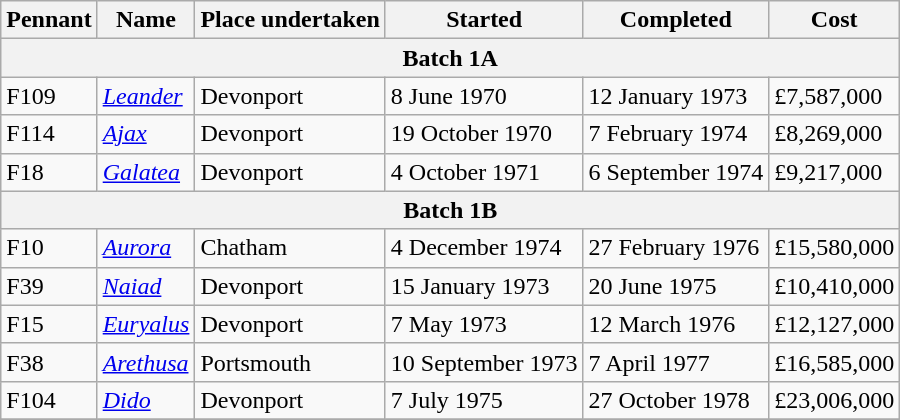<table class="wikitable">
<tr valign=top>
<th>Pennant</th>
<th>Name</th>
<th>Place undertaken</th>
<th>Started</th>
<th>Completed</th>
<th>Cost</th>
</tr>
<tr valign=top>
<th align=center bgcolor=#E0E0E0 colspan=6>Batch 1A</th>
</tr>
<tr valign=top>
<td>F109</td>
<td><a href='#'><em>Leander</em></a></td>
<td>Devonport </td>
<td>8 June 1970 </td>
<td>12 January 1973 </td>
<td>£7,587,000 </td>
</tr>
<tr valign=top>
<td>F114</td>
<td><a href='#'><em>Ajax</em></a></td>
<td>Devonport </td>
<td>19 October 1970 </td>
<td>7 February 1974 </td>
<td>£8,269,000 </td>
</tr>
<tr valign=top>
<td>F18</td>
<td><a href='#'><em>Galatea</em></a></td>
<td>Devonport </td>
<td>4 October 1971  </td>
<td>6 September 1974 </td>
<td>£9,217,000 </td>
</tr>
<tr valign=top>
<th align=center bgcolor=#E0E0E0 colspan=6>Batch 1B</th>
</tr>
<tr valign=top>
<td>F10</td>
<td><a href='#'><em>Aurora</em></a></td>
<td>Chatham </td>
<td>4 December 1974 </td>
<td>27 February 1976 </td>
<td>£15,580,000 </td>
</tr>
<tr valign=top>
<td>F39</td>
<td><a href='#'><em>Naiad</em></a></td>
<td>Devonport </td>
<td>15 January 1973 </td>
<td>20 June 1975 </td>
<td>£10,410,000 </td>
</tr>
<tr valign=top>
<td>F15</td>
<td><a href='#'><em>Euryalus</em></a></td>
<td>Devonport </td>
<td>7 May 1973 </td>
<td>12 March 1976 </td>
<td>£12,127,000 </td>
</tr>
<tr valign=top>
<td>F38</td>
<td><a href='#'><em>Arethusa</em></a></td>
<td>Portsmouth </td>
<td>10 September 1973 </td>
<td>7 April 1977 </td>
<td>£16,585,000 </td>
</tr>
<tr valign=top>
<td>F104</td>
<td><a href='#'><em>Dido</em></a></td>
<td>Devonport </td>
<td>7 July 1975 </td>
<td>27 October 1978 </td>
<td>£23,006,000 </td>
</tr>
<tr>
</tr>
</table>
